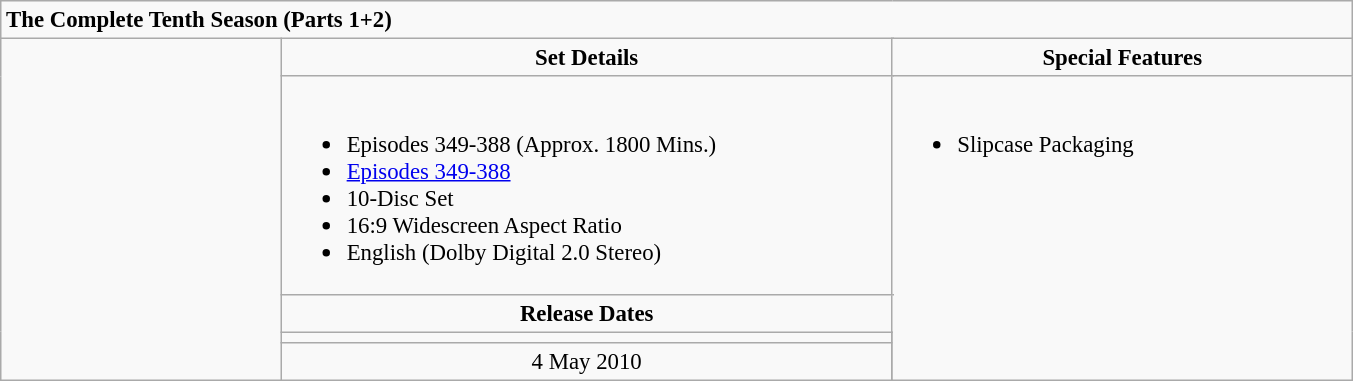<table class="wikitable" style="font-size: 95%;">
<tr>
<td colspan="5"><strong>The Complete Tenth Season (Parts 1+2)</strong></td>
</tr>
<tr>
<td rowspan="5" align="center" width="180"></td>
<td align="center" width="350" colspan="3"><strong>Set Details</strong></td>
<td width="250" align="center"><strong>Special Features</strong></td>
</tr>
<tr valign="top">
<td colspan="3" align="left" width="400"><br><ul><li>Episodes 349-388 (Approx. 1800 Mins.)</li><li><a href='#'>Episodes 349-388</a></li><li>10-Disc Set</li><li>16:9 Widescreen Aspect Ratio</li><li>English (Dolby Digital 2.0 Stereo)</li></ul></td>
<td rowspan="4" align="left" width="300"><br><ul><li>Slipcase Packaging</li></ul></td>
</tr>
<tr>
<td colspan="3" align="center"><strong>Release Dates</strong></td>
</tr>
<tr>
<td align="center"></td>
</tr>
<tr>
<td align="center">4 May 2010</td>
</tr>
</table>
